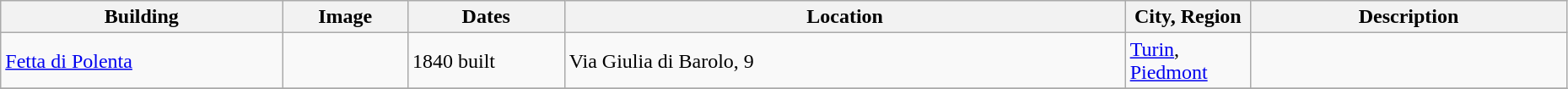<table class="wikitable sortable" style="width:98%">
<tr>
<th width = 18%><strong>Building</strong></th>
<th width = 8% class="unsortable"><strong>Image</strong></th>
<th width = 10%><strong>Dates</strong></th>
<th><strong>Location</strong></th>
<th width = 8%><strong>City, Region</strong></th>
<th class="unsortable"><strong>Description</strong></th>
</tr>
<tr>
<td><a href='#'>Fetta di Polenta</a></td>
<td></td>
<td>1840 built</td>
<td>Via Giulia di Barolo, 9<br></td>
<td><a href='#'>Turin</a>, <a href='#'>Piedmont</a></td>
<td></td>
</tr>
<tr>
</tr>
</table>
